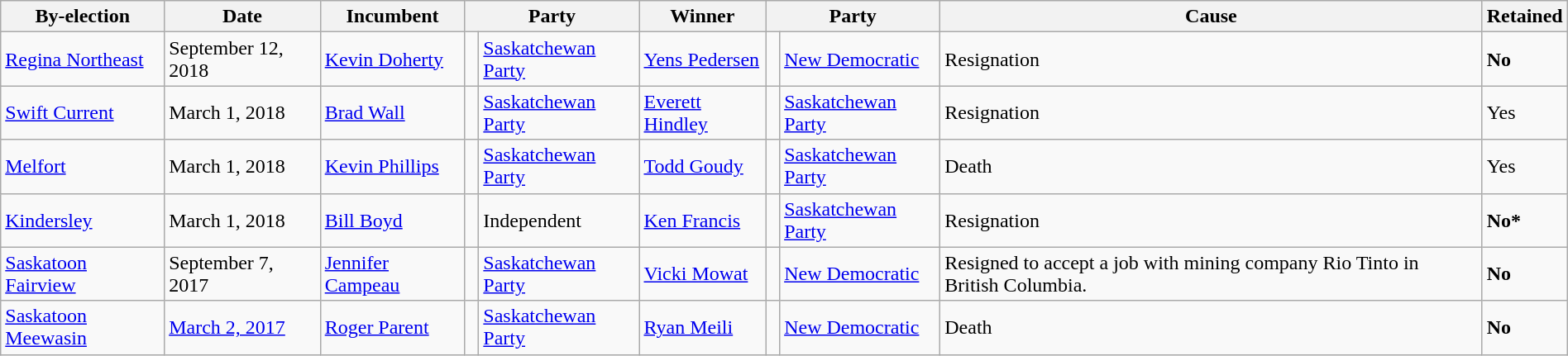<table class=wikitable style="width:100%">
<tr>
<th>By-election</th>
<th>Date</th>
<th>Incumbent</th>
<th colspan=2>Party</th>
<th>Winner</th>
<th colspan=2>Party</th>
<th>Cause</th>
<th>Retained</th>
</tr>
<tr>
<td><a href='#'>Regina Northeast</a></td>
<td>September 12, 2018</td>
<td><a href='#'>Kevin Doherty</a></td>
<td> </td>
<td><a href='#'>Saskatchewan Party</a></td>
<td><a href='#'>Yens Pedersen</a></td>
<td> </td>
<td><a href='#'>New Democratic</a></td>
<td>Resignation</td>
<td><strong>No</strong></td>
</tr>
<tr>
<td><a href='#'>Swift Current</a></td>
<td>March 1, 2018</td>
<td><a href='#'>Brad Wall</a></td>
<td> </td>
<td><a href='#'>Saskatchewan Party</a></td>
<td><a href='#'>Everett Hindley</a></td>
<td> </td>
<td><a href='#'>Saskatchewan Party</a></td>
<td>Resignation</td>
<td>Yes</td>
</tr>
<tr>
<td><a href='#'>Melfort</a></td>
<td>March 1, 2018</td>
<td><a href='#'>Kevin Phillips</a></td>
<td> </td>
<td><a href='#'>Saskatchewan Party</a></td>
<td><a href='#'>Todd Goudy</a></td>
<td> </td>
<td><a href='#'>Saskatchewan Party</a></td>
<td>Death</td>
<td>Yes</td>
</tr>
<tr>
<td><a href='#'>Kindersley</a></td>
<td>March 1, 2018</td>
<td><a href='#'>Bill Boyd</a></td>
<td> </td>
<td>Independent</td>
<td><a href='#'>Ken Francis</a></td>
<td> </td>
<td><a href='#'>Saskatchewan Party</a></td>
<td>Resignation</td>
<td><strong>No*</strong></td>
</tr>
<tr>
<td><a href='#'>Saskatoon Fairview</a></td>
<td>September 7, 2017</td>
<td><a href='#'>Jennifer Campeau</a></td>
<td> </td>
<td><a href='#'>Saskatchewan Party</a></td>
<td><a href='#'>Vicki Mowat</a></td>
<td> </td>
<td><a href='#'>New Democratic</a></td>
<td>Resigned to accept a job with mining company Rio Tinto in British Columbia.</td>
<td><strong>No</strong></td>
</tr>
<tr>
<td><a href='#'>Saskatoon Meewasin</a></td>
<td><a href='#'>March 2, 2017</a></td>
<td><a href='#'>Roger Parent</a></td>
<td> </td>
<td><a href='#'>Saskatchewan Party</a></td>
<td><a href='#'>Ryan Meili</a></td>
<td> </td>
<td><a href='#'>New Democratic</a></td>
<td>Death</td>
<td><strong>No</strong></td>
</tr>
</table>
